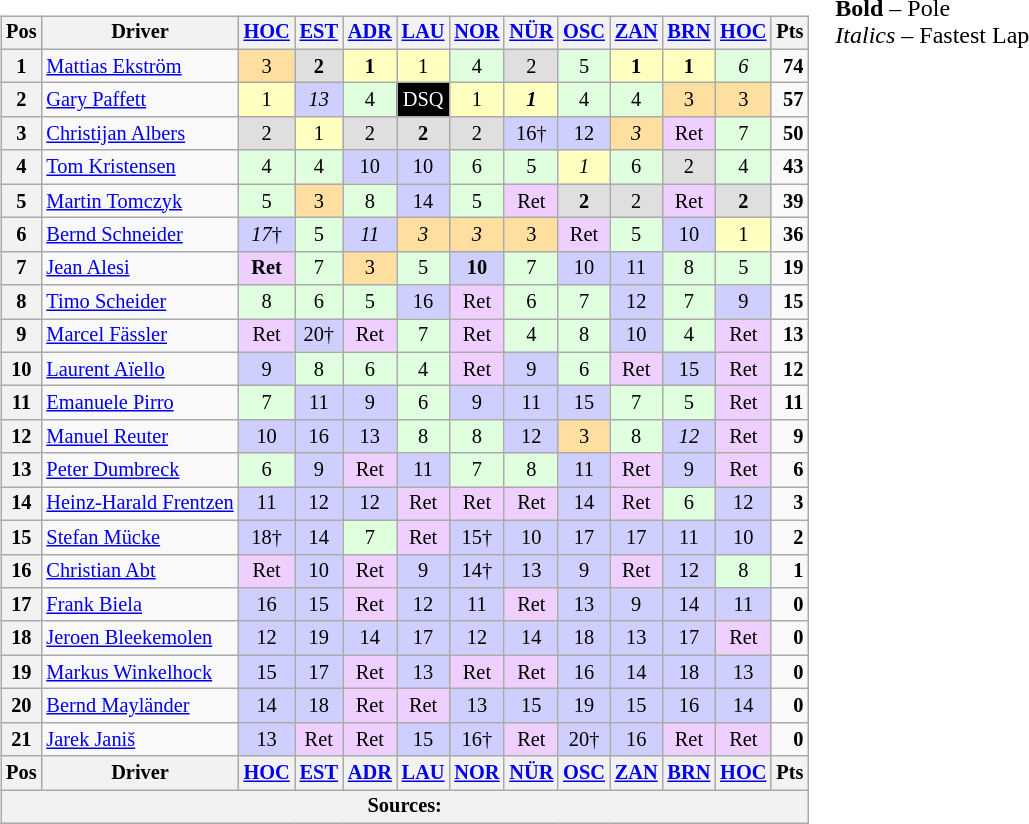<table>
<tr>
<td><br><table class="wikitable" style="font-size:85%; text-align:center">
<tr valign="top">
<th valign="middle">Pos</th>
<th valign="middle">Driver</th>
<th><a href='#'>HOC</a><br></th>
<th><a href='#'>EST</a><br></th>
<th><a href='#'>ADR</a><br></th>
<th><a href='#'>LAU</a><br></th>
<th><a href='#'>NOR</a><br></th>
<th><a href='#'>NÜR</a><br></th>
<th><a href='#'>OSC</a><br></th>
<th><a href='#'>ZAN</a><br></th>
<th><a href='#'>BRN</a><br></th>
<th><a href='#'>HOC</a><br></th>
<th valign="middle">Pts</th>
</tr>
<tr>
<th>1</th>
<td align="left"> <a href='#'>Mattias Ekström</a></td>
<td style="background:#ffdf9f;">3</td>
<td style="background:#dfdfdf;"><strong>2</strong></td>
<td style="background:#ffffbf;"><strong>1</strong></td>
<td style="background:#ffffbf;">1</td>
<td style="background:#dfffdf;">4</td>
<td style="background:#dfdfdf;">2</td>
<td style="background:#dfffdf;">5</td>
<td style="background:#ffffbf;"><strong>1</strong></td>
<td style="background:#ffffbf;"><strong>1</strong></td>
<td style="background:#dfffdf;"><em>6</em></td>
<td align="right"><strong>74</strong></td>
</tr>
<tr>
<th>2</th>
<td align="left"> <a href='#'>Gary Paffett</a></td>
<td style="background:#ffffbf;">1</td>
<td style="background:#cfcfff;"><em>13</em></td>
<td style="background:#dfffdf;">4</td>
<td style="background:#000000; color:white">DSQ</td>
<td style="background:#ffffbf;">1</td>
<td style="background:#ffffbf;"><strong><em>1</em></strong></td>
<td style="background:#dfffdf;">4</td>
<td style="background:#dfffdf;">4</td>
<td style="background:#ffdf9f;">3</td>
<td style="background:#ffdf9f;">3</td>
<td align="right"><strong>57</strong></td>
</tr>
<tr>
<th>3</th>
<td align="left"> <a href='#'>Christijan Albers</a></td>
<td style="background:#dfdfdf;">2</td>
<td style="background:#ffffbf;">1</td>
<td style="background:#dfdfdf;">2</td>
<td style="background:#dfdfdf;"><strong>2</strong></td>
<td style="background:#dfdfdf;">2</td>
<td style="background:#cfcfff;">16†</td>
<td style="background:#cfcfff;">12</td>
<td style="background:#ffdf9f;"><em>3</em></td>
<td style="background:#efcfff;">Ret</td>
<td style="background:#dfffdf;">7</td>
<td align="right"><strong>50</strong></td>
</tr>
<tr>
<th>4</th>
<td align="left"> <a href='#'>Tom Kristensen</a></td>
<td style="background:#dfffdf;">4</td>
<td style="background:#dfffdf;">4</td>
<td style="background:#cfcfff;">10</td>
<td style="background:#cfcfff;">10</td>
<td style="background:#dfffdf;">6</td>
<td style="background:#dfffdf;">5</td>
<td style="background:#ffffbf;"><em>1</em></td>
<td style="background:#dfffdf;">6</td>
<td style="background:#dfdfdf;">2</td>
<td style="background:#dfffdf;">4</td>
<td align="right"><strong>43</strong></td>
</tr>
<tr>
<th>5</th>
<td align="left"> <a href='#'>Martin Tomczyk</a></td>
<td style="background:#dfffdf;">5</td>
<td style="background:#ffdf9f;">3</td>
<td style="background:#dfffdf;">8</td>
<td style="background:#cfcfff;">14</td>
<td style="background:#dfffdf;">5</td>
<td style="background:#efcfff;">Ret</td>
<td style="background:#dfdfdf;"><strong>2</strong></td>
<td style="background:#dfdfdf;">2</td>
<td style="background:#efcfff;">Ret</td>
<td style="background:#dfdfdf;"><strong>2</strong></td>
<td align="right"><strong>39</strong></td>
</tr>
<tr>
<th>6</th>
<td align="left"> <a href='#'>Bernd Schneider</a></td>
<td style="background:#cfcfff;"><em>17</em>†</td>
<td style="background:#dfffdf;">5</td>
<td style="background:#cfcfff;"><em>11</em></td>
<td style="background:#ffdf9f;"><em>3</em></td>
<td style="background:#ffdf9f;"><em>3</em></td>
<td style="background:#ffdf9f;">3</td>
<td style="background:#efcfff;">Ret</td>
<td style="background:#dfffdf;">5</td>
<td style="background:#cfcfff;">10</td>
<td style="background:#ffffbf;">1</td>
<td align="right"><strong>36</strong></td>
</tr>
<tr>
<th>7</th>
<td align="left"> <a href='#'>Jean Alesi</a></td>
<td style="background:#efcfff;"><strong>Ret</strong></td>
<td style="background:#dfffdf;">7</td>
<td style="background:#ffdf9f;">3</td>
<td style="background:#dfffdf;">5</td>
<td style="background:#cfcfff;"><strong>10</strong></td>
<td style="background:#dfffdf;">7</td>
<td style="background:#cfcfff;">10</td>
<td style="background:#cfcfff;">11</td>
<td style="background:#dfffdf;">8</td>
<td style="background:#dfffdf;">5</td>
<td align="right"><strong>19</strong></td>
</tr>
<tr>
<th>8</th>
<td align="left"> <a href='#'>Timo Scheider</a></td>
<td style="background:#dfffdf;">8</td>
<td style="background:#dfffdf;">6</td>
<td style="background:#dfffdf;">5</td>
<td style="background:#cfcfff;">16</td>
<td style="background:#efcfff;">Ret</td>
<td style="background:#dfffdf;">6</td>
<td style="background:#dfffdf;">7</td>
<td style="background:#cfcfff;">12</td>
<td style="background:#dfffdf;">7</td>
<td style="background:#cfcfff;">9</td>
<td align="right"><strong>15</strong></td>
</tr>
<tr>
<th>9</th>
<td align="left"> <a href='#'>Marcel Fässler</a></td>
<td style="background:#efcfff;">Ret</td>
<td style="background:#cfcfff;">20†</td>
<td style="background:#efcfff;">Ret</td>
<td style="background:#dfffdf;">7</td>
<td style="background:#efcfff;">Ret</td>
<td style="background:#dfffdf;">4</td>
<td style="background:#dfffdf;">8</td>
<td style="background:#cfcfff;">10</td>
<td style="background:#dfffdf;">4</td>
<td style="background:#efcfff;">Ret</td>
<td align="right"><strong>13</strong></td>
</tr>
<tr>
<th>10</th>
<td align="left"> <a href='#'>Laurent Aïello</a></td>
<td style="background:#cfcfff;">9</td>
<td style="background:#dfffdf;">8</td>
<td style="background:#dfffdf;">6</td>
<td style="background:#dfffdf;">4</td>
<td style="background:#efcfff;">Ret</td>
<td style="background:#cfcfff;">9</td>
<td style="background:#dfffdf;">6</td>
<td style="background:#efcfff;">Ret</td>
<td style="background:#cfcfff;">15</td>
<td style="background:#efcfff;">Ret</td>
<td align="right"><strong>12</strong></td>
</tr>
<tr>
<th>11</th>
<td align="left"> <a href='#'>Emanuele Pirro</a></td>
<td style="background:#dfffdf;">7</td>
<td style="background:#cfcfff;">11</td>
<td style="background:#cfcfff;">9</td>
<td style="background:#dfffdf;">6</td>
<td style="background:#cfcfff;">9</td>
<td style="background:#cfcfff;">11</td>
<td style="background:#cfcfff;">15</td>
<td style="background:#dfffdf;">7</td>
<td style="background:#dfffdf;">5</td>
<td style="background:#efcfff;">Ret</td>
<td align="right"><strong>11</strong></td>
</tr>
<tr>
<th>12</th>
<td align="left"> <a href='#'>Manuel Reuter</a></td>
<td style="background:#cfcfff;">10</td>
<td style="background:#cfcfff;">16</td>
<td style="background:#cfcfff;">13</td>
<td style="background:#dfffdf;">8</td>
<td style="background:#dfffdf;">8</td>
<td style="background:#cfcfff;">12</td>
<td style="background:#ffdf9f;">3</td>
<td style="background:#dfffdf;">8</td>
<td style="background:#cfcfff;"><em>12</em></td>
<td style="background:#efcfff;">Ret</td>
<td align="right"><strong>9</strong></td>
</tr>
<tr>
<th>13</th>
<td align="left"> <a href='#'>Peter Dumbreck</a></td>
<td style="background:#dfffdf;">6</td>
<td style="background:#cfcfff;">9</td>
<td style="background:#efcfff;">Ret</td>
<td style="background:#cfcfff;">11</td>
<td style="background:#dfffdf;">7</td>
<td style="background:#dfffdf;">8</td>
<td style="background:#cfcfff;">11</td>
<td style="background:#efcfff;">Ret</td>
<td style="background:#cfcfff;">9</td>
<td style="background:#efcfff;">Ret</td>
<td align="right"><strong>6</strong></td>
</tr>
<tr>
<th>14</th>
<td align="left"> <a href='#'>Heinz-Harald Frentzen</a></td>
<td style="background:#cfcfff;">11</td>
<td style="background:#cfcfff;">12</td>
<td style="background:#cfcfff;">12</td>
<td style="background:#efcfff;">Ret</td>
<td style="background:#efcfff;">Ret</td>
<td style="background:#efcfff;">Ret</td>
<td style="background:#cfcfff;">14</td>
<td style="background:#efcfff;">Ret</td>
<td style="background:#dfffdf;">6</td>
<td style="background:#cfcfff;">12</td>
<td align="right"><strong>3</strong></td>
</tr>
<tr>
<th>15</th>
<td align="left"> <a href='#'>Stefan Mücke</a></td>
<td style="background:#cfcfff;">18†</td>
<td style="background:#cfcfff;">14</td>
<td style="background:#dfffdf;">7</td>
<td style="background:#efcfff;">Ret</td>
<td style="background:#cfcfff;">15†</td>
<td style="background:#cfcfff;">10</td>
<td style="background:#cfcfff;">17</td>
<td style="background:#cfcfff;">17</td>
<td style="background:#cfcfff;">11</td>
<td style="background:#cfcfff;">10</td>
<td align="right"><strong>2</strong></td>
</tr>
<tr>
<th>16</th>
<td align="left"> <a href='#'>Christian Abt</a></td>
<td style="background:#efcfff;">Ret</td>
<td style="background:#cfcfff;">10</td>
<td style="background:#efcfff;">Ret</td>
<td style="background:#cfcfff;">9</td>
<td style="background:#cfcfff;">14†</td>
<td style="background:#cfcfff;">13</td>
<td style="background:#cfcfff;">9</td>
<td style="background:#efcfff;">Ret</td>
<td style="background:#cfcfff;">12</td>
<td style="background:#dfffdf;">8</td>
<td align="right"><strong>1</strong></td>
</tr>
<tr>
<th>17</th>
<td align="left"> <a href='#'>Frank Biela</a></td>
<td style="background:#cfcfff;">16</td>
<td style="background:#cfcfff;">15</td>
<td style="background:#efcfff;">Ret</td>
<td style="background:#cfcfff;">12</td>
<td style="background:#cfcfff;">11</td>
<td style="background:#efcfff;">Ret</td>
<td style="background:#cfcfff;">13</td>
<td style="background:#cfcfff;">9</td>
<td style="background:#cfcfff;">14</td>
<td style="background:#cfcfff;">11</td>
<td align="right"><strong>0</strong></td>
</tr>
<tr>
<th>18</th>
<td align="left"> <a href='#'>Jeroen Bleekemolen</a></td>
<td style="background:#cfcfff;">12</td>
<td style="background:#cfcfff;">19</td>
<td style="background:#cfcfff;">14</td>
<td style="background:#cfcfff;">17</td>
<td style="background:#cfcfff;">12</td>
<td style="background:#cfcfff;">14</td>
<td style="background:#cfcfff;">18</td>
<td style="background:#cfcfff;">13</td>
<td style="background:#cfcfff;">17</td>
<td style="background:#efcfff;">Ret</td>
<td align="right"><strong>0</strong></td>
</tr>
<tr>
<th>19</th>
<td align="left"> <a href='#'>Markus Winkelhock</a></td>
<td style="background:#cfcfff;">15</td>
<td style="background:#cfcfff;">17</td>
<td style="background:#efcfff;">Ret</td>
<td style="background:#cfcfff;">13</td>
<td style="background:#efcfff;">Ret</td>
<td style="background:#efcfff;">Ret</td>
<td style="background:#cfcfff;">16</td>
<td style="background:#cfcfff;">14</td>
<td style="background:#cfcfff;">18</td>
<td style="background:#cfcfff;">13</td>
<td align="right"><strong>0</strong></td>
</tr>
<tr>
<th>20</th>
<td align="left"> <a href='#'>Bernd Mayländer</a></td>
<td style="background:#cfcfff;">14</td>
<td style="background:#cfcfff;">18</td>
<td style="background:#efcfff;">Ret</td>
<td style="background:#efcfff;">Ret</td>
<td style="background:#cfcfff;">13</td>
<td style="background:#cfcfff;">15</td>
<td style="background:#cfcfff;">19</td>
<td style="background:#cfcfff;">15</td>
<td style="background:#cfcfff;">16</td>
<td style="background:#cfcfff;">14</td>
<td align="right"><strong>0</strong></td>
</tr>
<tr>
<th>21</th>
<td align="left"> <a href='#'>Jarek Janiš</a></td>
<td style="background:#cfcfff;">13</td>
<td style="background:#efcfff;">Ret</td>
<td style="background:#efcfff;">Ret</td>
<td style="background:#cfcfff;">15</td>
<td style="background:#cfcfff;">16†</td>
<td style="background:#efcfff;">Ret</td>
<td style="background:#cfcfff;">20†</td>
<td style="background:#cfcfff;">16</td>
<td style="background:#efcfff;">Ret</td>
<td style="background:#efcfff;">Ret</td>
<td align="right"><strong>0</strong></td>
</tr>
<tr>
<th valign="middle">Pos</th>
<th valign="middle">Driver</th>
<th><a href='#'>HOC</a><br></th>
<th><a href='#'>EST</a><br></th>
<th><a href='#'>ADR</a><br></th>
<th><a href='#'>LAU</a><br></th>
<th><a href='#'>NOR</a><br></th>
<th><a href='#'>NÜR</a><br></th>
<th><a href='#'>OSC</a><br></th>
<th><a href='#'>ZAN</a><br></th>
<th><a href='#'>BRN</a><br></th>
<th><a href='#'>HOC</a><br></th>
<th valign="middle">Pts</th>
</tr>
<tr>
<th colspan="13">Sources:</th>
</tr>
</table>
</td>
<td valign="top"><br>
<span><strong>Bold</strong> – Pole<br>
<em>Italics</em> – Fastest Lap</span></td>
</tr>
</table>
